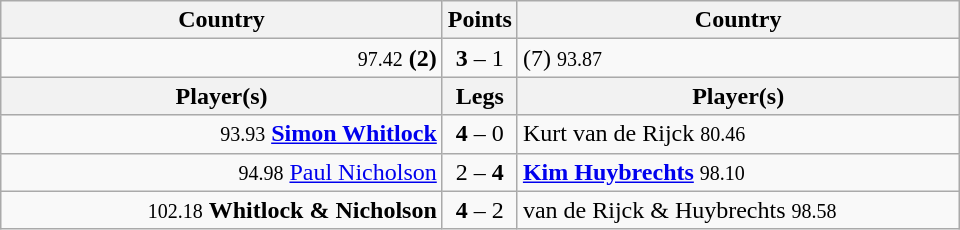<table class=wikitable style="text-align:center">
<tr>
<th width=287>Country</th>
<th width=1>Points</th>
<th width=287>Country</th>
</tr>
<tr align=left>
<td align=right><small><span>97.42</span></small> <strong> (2)</strong></td>
<td align=center><strong>3</strong> – 1</td>
<td> (7) <small><span>93.87</span></small></td>
</tr>
<tr>
<th width=287>Player(s)</th>
<th width=1>Legs</th>
<th width=287>Player(s)</th>
</tr>
<tr align=left>
<td align=right><small><span>93.93</span></small> <strong><a href='#'>Simon Whitlock</a></strong></td>
<td align=center><strong>4</strong> – 0</td>
<td>Kurt van de Rijck <small><span>80.46</span></small></td>
</tr>
<tr align=left>
<td align=right><small><span>94.98</span></small> <a href='#'>Paul Nicholson</a></td>
<td align=center>2 – <strong>4</strong></td>
<td><strong><a href='#'>Kim Huybrechts</a></strong> <small><span>98.10</span></small></td>
</tr>
<tr align=left>
<td align=right><small><span>102.18</span></small> <strong>Whitlock & Nicholson</strong></td>
<td align=center><strong>4</strong> – 2</td>
<td>van de Rijck & Huybrechts <small><span>98.58</span></small></td>
</tr>
</table>
